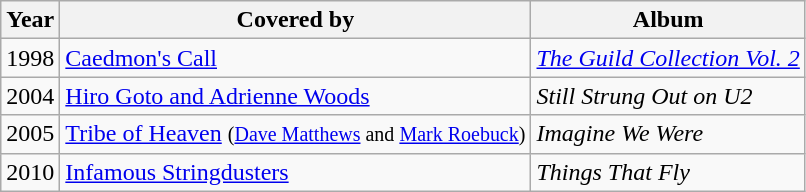<table class="wikitable">
<tr>
<th>Year</th>
<th>Covered by</th>
<th>Album</th>
</tr>
<tr>
<td>1998</td>
<td><a href='#'>Caedmon's Call</a></td>
<td><em><a href='#'>The Guild Collection Vol. 2</a></em></td>
</tr>
<tr>
<td>2004</td>
<td><a href='#'>Hiro Goto and Adrienne Woods</a></td>
<td><em>Still Strung Out on U2</em></td>
</tr>
<tr>
<td>2005</td>
<td><a href='#'>Tribe of Heaven</a> <small>(<a href='#'>Dave Matthews</a> and <a href='#'>Mark Roebuck</a>)</small></td>
<td><em>Imagine We Were</em></td>
</tr>
<tr>
<td>2010</td>
<td><a href='#'>Infamous Stringdusters</a></td>
<td><em>Things That Fly</em></td>
</tr>
</table>
